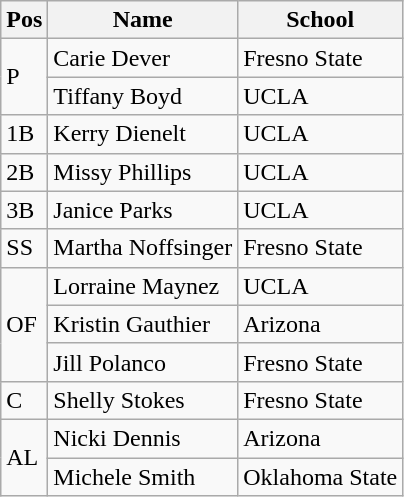<table class=wikitable>
<tr>
<th>Pos</th>
<th>Name</th>
<th>School</th>
</tr>
<tr>
<td rowspan=2>P</td>
<td>Carie Dever</td>
<td>Fresno State</td>
</tr>
<tr>
<td>Tiffany Boyd</td>
<td>UCLA</td>
</tr>
<tr>
<td>1B</td>
<td>Kerry Dienelt</td>
<td>UCLA</td>
</tr>
<tr>
<td>2B</td>
<td>Missy Phillips</td>
<td>UCLA</td>
</tr>
<tr>
<td>3B</td>
<td>Janice Parks</td>
<td>UCLA</td>
</tr>
<tr>
<td>SS</td>
<td>Martha Noffsinger</td>
<td>Fresno State</td>
</tr>
<tr>
<td rowspan=3>OF</td>
<td>Lorraine Maynez</td>
<td>UCLA</td>
</tr>
<tr>
<td>Kristin Gauthier</td>
<td>Arizona</td>
</tr>
<tr>
<td>Jill Polanco</td>
<td>Fresno State</td>
</tr>
<tr>
<td>C</td>
<td>Shelly Stokes</td>
<td>Fresno State</td>
</tr>
<tr>
<td rowspan=2>AL</td>
<td>Nicki Dennis</td>
<td>Arizona</td>
</tr>
<tr>
<td>Michele Smith</td>
<td>Oklahoma State</td>
</tr>
</table>
